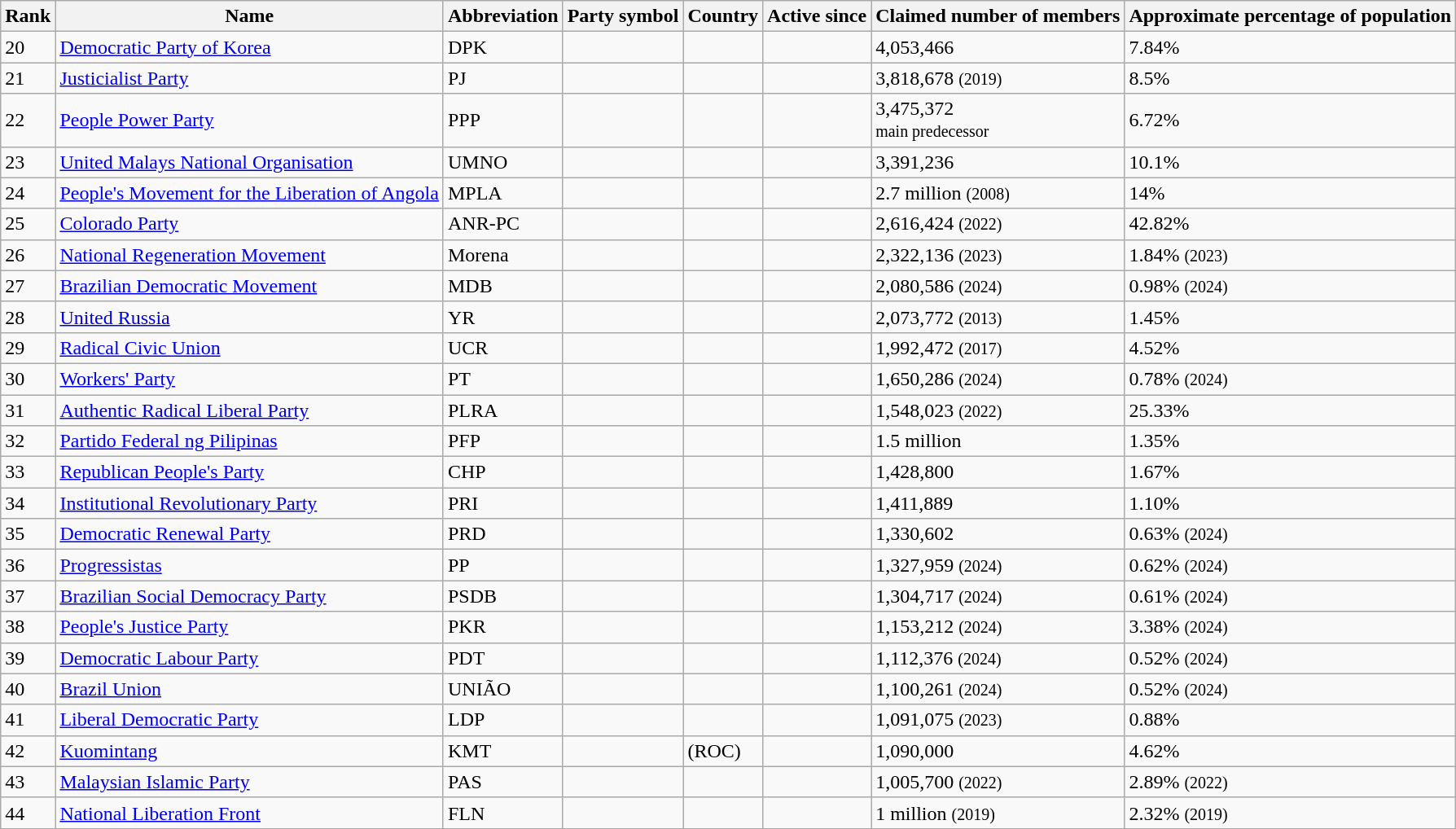<table class="wikitable sortable plainrowheaders">
<tr>
<th scope="col" data-sort-type="number">Rank</th>
<th scope="col">Name</th>
<th scope="col" class=unsortable>Abbreviation</th>
<th scope="col" class=unsortable>Party symbol</th>
<th scope="col">Country</th>
<th scope="col">Active since</th>
<th scope="col">Claimed number of members </th>
<th scope="col">Approximate percentage of population </th>
</tr>
<tr>
<td>20</td>
<td><a href='#'>Democratic Party of Korea</a></td>
<td>DPK</td>
<td style="text-align:center;"></td>
<td></td>
<td style="text-align:center;"></td>
<td>4,053,466 </td>
<td>7.84% </td>
</tr>
<tr>
<td>21</td>
<td><a href='#'>Justicialist Party</a></td>
<td>PJ</td>
<td style="text-align:center;"></td>
<td></td>
<td style="text-align:center;"></td>
<td>3,818,678  <small>(2019)</small></td>
<td>8.5% </td>
</tr>
<tr>
<td>22</td>
<td><a href='#'>People Power Party</a></td>
<td>PPP</td>
<td style="text-align:center;"></td>
<td></td>
<td style="text-align:center;"></td>
<td>3,475,372 <br><small>main predecessor</small></td>
<td>6.72% </td>
</tr>
<tr>
<td>23</td>
<td><a href='#'>United Malays National Organisation</a></td>
<td>UMNO</td>
<td style="text-align:center;"></td>
<td></td>
<td style="text-align:center;"></td>
<td>3,391,236 </td>
<td>10.1% </td>
</tr>
<tr>
<td>24</td>
<td><a href='#'>People's Movement for the Liberation of Angola</a></td>
<td>MPLA</td>
<td style="text-align:center;"></td>
<td></td>
<td style="text-align:center;"></td>
<td>2.7 million <small>(2008)</small></td>
<td>14% </td>
</tr>
<tr>
<td>25</td>
<td><a href='#'>Colorado Party</a></td>
<td>ANR-PC</td>
<td style="text-align:center;"></td>
<td></td>
<td style="text-align:center;"></td>
<td>2,616,424 <small>(2022)</small></td>
<td>42.82% </td>
</tr>
<tr>
<td>26</td>
<td><a href='#'>National Regeneration Movement</a></td>
<td>Morena</td>
<td></td>
<td></td>
<td style="text-align:center;"></td>
<td>2,322,136 <small>(2023)</small></td>
<td>1.84% <small>(2023)</small></td>
</tr>
<tr>
<td>27</td>
<td><a href='#'>Brazilian Democratic Movement</a></td>
<td>MDB</td>
<td></td>
<td></td>
<td style="text-align:center;"></td>
<td>2,080,586 <small>(2024)</small></td>
<td>0.98% <small>(2024)</small></td>
</tr>
<tr>
<td>28</td>
<td><a href='#'>United Russia</a></td>
<td>YR</td>
<td style="text-align:center;"></td>
<td></td>
<td style="text-align:center;"></td>
<td>2,073,772 <small>(2013)</small></td>
<td>1.45% </td>
</tr>
<tr>
<td>29</td>
<td><a href='#'>Radical Civic Union</a></td>
<td>UCR</td>
<td style="text-align:center;"></td>
<td></td>
<td style="text-align:center;"></td>
<td>1,992,472 <small>(2017)</small></td>
<td>4.52% </td>
</tr>
<tr>
<td>30</td>
<td><a href='#'>Workers' Party</a></td>
<td>PT</td>
<td style="text-align:center;"></td>
<td></td>
<td style="text-align:center;"></td>
<td>1,650,286 <small>(2024)</small></td>
<td>0.78% <small>(2024)</small></td>
</tr>
<tr>
<td>31</td>
<td><a href='#'>Authentic Radical Liberal Party</a></td>
<td>PLRA</td>
<td style="text-align:center;"></td>
<td></td>
<td style="text-align:center;"></td>
<td>1,548,023 <small>(2022)</small></td>
<td>25.33% </td>
</tr>
<tr>
<td>32</td>
<td><a href='#'>Partido Federal ng Pilipinas</a><br></td>
<td>PFP</td>
<td style="text-align:center;"></td>
<td></td>
<td style="text-align:center;"></td>
<td>1.5 million </td>
<td>1.35% </td>
</tr>
<tr>
<td>33</td>
<td><a href='#'>Republican People's Party</a></td>
<td>CHP</td>
<td style="text-align:center;"></td>
<td></td>
<td style="text-align:center;"></td>
<td>1,428,800 </td>
<td>1.67% </td>
</tr>
<tr>
<td>34</td>
<td><a href='#'>Institutional Revolutionary Party</a></td>
<td>PRI</td>
<td style="text-align:center;"></td>
<td></td>
<td style="text-align:center;"></td>
<td>1,411,889 </td>
<td>1.10% </td>
</tr>
<tr>
<td>35</td>
<td><a href='#'>Democratic Renewal Party</a></td>
<td>PRD</td>
<td style="text-align:center;"></td>
<td></td>
<td style="text-align:center;"></td>
<td>1,330,602 </td>
<td>0.63% <small>(2024)</small></td>
</tr>
<tr>
<td>36</td>
<td><a href='#'>Progressistas</a><br></td>
<td>PP</td>
<td style="text-align:center;"></td>
<td></td>
<td style="text-align:center;"></td>
<td>1,327,959 <small>(2024)</small></td>
<td>0.62% <small>(2024)</small></td>
</tr>
<tr>
<td>37</td>
<td><a href='#'>Brazilian Social Democracy Party</a></td>
<td>PSDB</td>
<td style="text-align:center;"></td>
<td></td>
<td style="text-align:center;"></td>
<td>1,304,717 <small>(2024)</small></td>
<td>0.61% <small>(2024)</small></td>
</tr>
<tr>
<td>38</td>
<td><a href='#'>People's Justice Party</a><br></td>
<td>PKR</td>
<td style="text-align:center;"></td>
<td></td>
<td style="text-align:center;"></td>
<td>1,153,212 <small>(2024)</small></td>
<td>3.38% <small>(2024)</small></td>
</tr>
<tr>
<td>39</td>
<td><a href='#'>Democratic Labour Party</a></td>
<td>PDT</td>
<td style="text-align:center;"></td>
<td></td>
<td style="text-align:center;"></td>
<td>1,112,376 <small>(2024)</small></td>
<td>0.52% <small>(2024)</small></td>
</tr>
<tr>
<td>40</td>
<td><a href='#'>Brazil Union</a></td>
<td>UNIÃO</td>
<td style="text-align:center;"></td>
<td></td>
<td style="text-align:center;"></td>
<td>1,100,261 <small>(2024)</small></td>
<td>0.52% <small>(2024)</small></td>
</tr>
<tr>
<td>41</td>
<td><a href='#'>Liberal Democratic Party</a></td>
<td>LDP</td>
<td style="text-align:center;"></td>
<td></td>
<td style="text-align:center;"></td>
<td>1,091,075 <small>(2023)</small></td>
<td>0.88% </td>
</tr>
<tr>
<td>42</td>
<td><a href='#'>Kuomintang</a><br></td>
<td>KMT</td>
<td style="text-align:center;"></td>
<td> (ROC)</td>
<td style="text-align:center;"></td>
<td>1,090,000 </td>
<td>4.62% </td>
</tr>
<tr>
<td>43</td>
<td><a href='#'>Malaysian Islamic Party</a><br></td>
<td>PAS</td>
<td style="text-align:center;"></td>
<td></td>
<td style="text-align:center;"></td>
<td>1,005,700 <small>(2022)</small></td>
<td>2.89% <small>(2022)</small></td>
</tr>
<tr>
<td>44</td>
<td><a href='#'>National Liberation Front</a></td>
<td>FLN</td>
<td style="text-align:center;"></td>
<td></td>
<td style="text-align:center;"></td>
<td>1 million <small>(2019)</small></td>
<td>2.32% <small>(2019)</small></td>
</tr>
<tr>
</tr>
</table>
